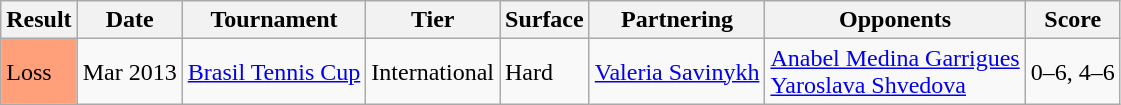<table class="sortable wikitable">
<tr>
<th>Result</th>
<th>Date</th>
<th>Tournament</th>
<th>Tier</th>
<th>Surface</th>
<th>Partnering</th>
<th>Opponents</th>
<th class="unsortable">Score</th>
</tr>
<tr>
<td bgcolor=FFA07A>Loss</td>
<td>Mar 2013</td>
<td><a href='#'>Brasil Tennis Cup</a></td>
<td>International</td>
<td>Hard</td>
<td> <a href='#'>Valeria Savinykh</a></td>
<td> <a href='#'>Anabel Medina Garrigues</a> <br>  <a href='#'>Yaroslava Shvedova</a></td>
<td>0–6, 4–6</td>
</tr>
</table>
